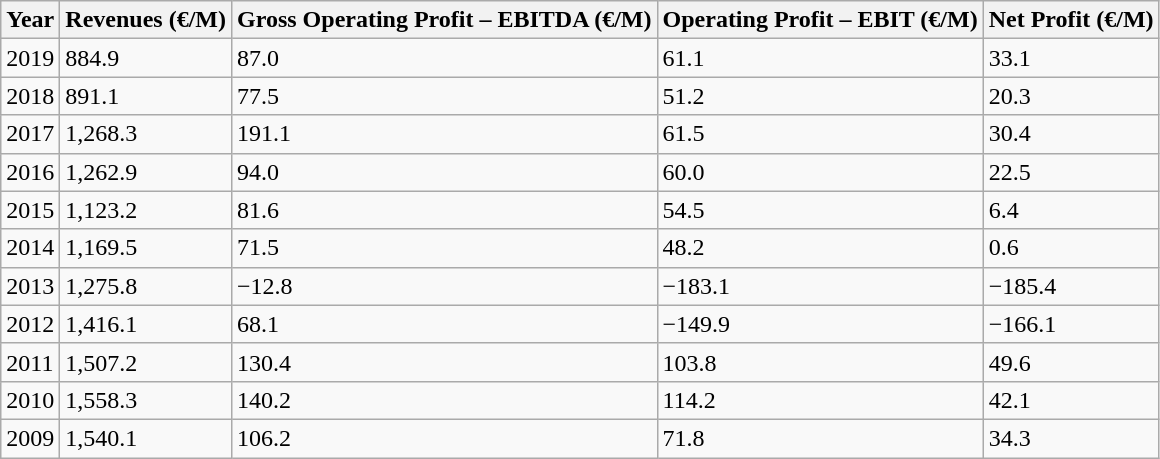<table class="wikitable">
<tr>
<th>Year</th>
<th>Revenues (€/M)</th>
<th>Gross Operating Profit – EBITDA (€/M)</th>
<th>Operating Profit – EBIT (€/M)</th>
<th>Net Profit (€/M)</th>
</tr>
<tr>
<td>2019</td>
<td>884.9</td>
<td>87.0</td>
<td>61.1</td>
<td>33.1</td>
</tr>
<tr>
<td>2018</td>
<td>891.1</td>
<td>77.5</td>
<td>51.2</td>
<td>20.3</td>
</tr>
<tr>
<td>2017</td>
<td>1,268.3</td>
<td>191.1</td>
<td>61.5</td>
<td>30.4</td>
</tr>
<tr>
<td>2016</td>
<td>1,262.9</td>
<td>94.0</td>
<td>60.0</td>
<td>22.5</td>
</tr>
<tr>
<td>2015</td>
<td>1,123.2</td>
<td>81.6</td>
<td>54.5</td>
<td>6.4</td>
</tr>
<tr>
<td>2014</td>
<td>1,169.5</td>
<td>71.5</td>
<td>48.2</td>
<td>0.6</td>
</tr>
<tr>
<td>2013</td>
<td>1,275.8</td>
<td>−12.8</td>
<td>−183.1</td>
<td>−185.4</td>
</tr>
<tr>
<td>2012</td>
<td>1,416.1</td>
<td>68.1</td>
<td>−149.9</td>
<td>−166.1</td>
</tr>
<tr>
<td>2011</td>
<td>1,507.2</td>
<td>130.4</td>
<td>103.8</td>
<td>49.6</td>
</tr>
<tr>
<td>2010</td>
<td>1,558.3</td>
<td>140.2</td>
<td>114.2</td>
<td>42.1</td>
</tr>
<tr>
<td>2009</td>
<td>1,540.1</td>
<td>106.2</td>
<td>71.8</td>
<td>34.3</td>
</tr>
</table>
